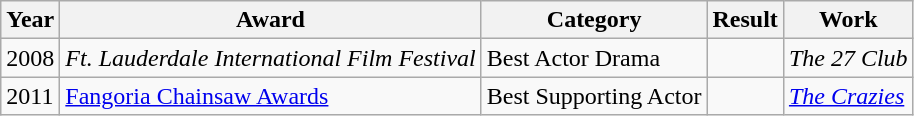<table class="wikitable sortable">
<tr>
<th>Year</th>
<th>Award</th>
<th>Category</th>
<th>Result</th>
<th>Work</th>
</tr>
<tr>
<td>2008</td>
<td><em>Ft. Lauderdale International Film Festival</em></td>
<td>Best Actor Drama</td>
<td></td>
<td><em>The 27 Club</em></td>
</tr>
<tr>
<td>2011</td>
<td><a href='#'>Fangoria Chainsaw Awards</a></td>
<td>Best Supporting Actor</td>
<td></td>
<td><em><a href='#'>The Crazies</a></em></td>
</tr>
</table>
